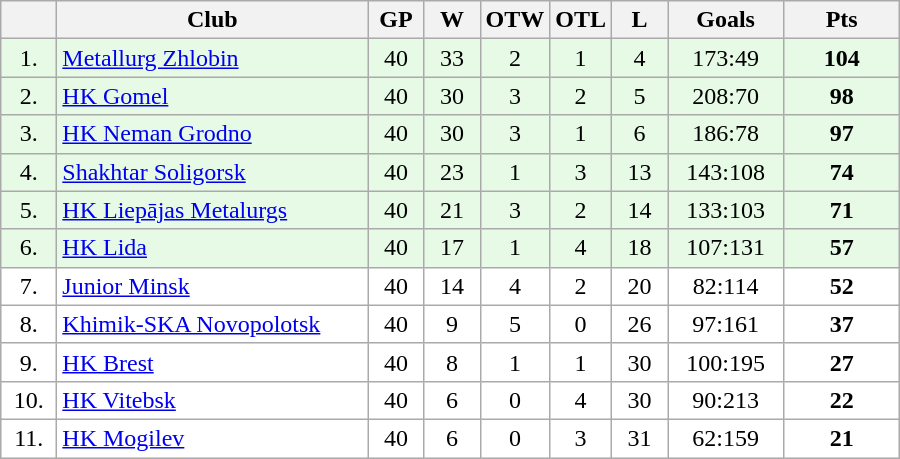<table class="wikitable">
<tr>
<th width="30"></th>
<th width="200">Club</th>
<th width="30">GP</th>
<th width="30">W</th>
<th width="30">OTW</th>
<th width="30">OTL</th>
<th width="30">L</th>
<th width="70">Goals</th>
<th width="70">Pts</th>
</tr>
<tr bgcolor="#e6fae6" align="center">
<td>1.</td>
<td align="left"> <a href='#'>Metallurg Zhlobin</a></td>
<td>40</td>
<td>33</td>
<td>2</td>
<td>1</td>
<td>4</td>
<td>173:49</td>
<td><strong>104</strong></td>
</tr>
<tr bgcolor="#e6fae6" align="center">
<td>2.</td>
<td align="left"> <a href='#'>HK Gomel</a></td>
<td>40</td>
<td>30</td>
<td>3</td>
<td>2</td>
<td>5</td>
<td>208:70</td>
<td><strong>98</strong></td>
</tr>
<tr bgcolor="#e6fae6" align="center">
<td>3.</td>
<td align="left"> <a href='#'>HK Neman Grodno</a></td>
<td>40</td>
<td>30</td>
<td>3</td>
<td>1</td>
<td>6</td>
<td>186:78</td>
<td><strong>97</strong></td>
</tr>
<tr bgcolor="#e6fae6" align="center">
<td>4.</td>
<td align="left"> <a href='#'>Shakhtar Soligorsk</a></td>
<td>40</td>
<td>23</td>
<td>1</td>
<td>3</td>
<td>13</td>
<td>143:108</td>
<td><strong>74</strong></td>
</tr>
<tr bgcolor="#e6fae6" align="center">
<td>5.</td>
<td align="left"> <a href='#'>HK Liepājas Metalurgs</a></td>
<td>40</td>
<td>21</td>
<td>3</td>
<td>2</td>
<td>14</td>
<td>133:103</td>
<td><strong>71</strong></td>
</tr>
<tr bgcolor="#e6fae6" align="center">
<td>6.</td>
<td align="left"> <a href='#'>HK Lida</a></td>
<td>40</td>
<td>17</td>
<td>1</td>
<td>4</td>
<td>18</td>
<td>107:131</td>
<td><strong>57</strong></td>
</tr>
<tr bgcolor="#FFFFFF" align="center">
<td>7.</td>
<td align="left"> <a href='#'>Junior Minsk</a></td>
<td>40</td>
<td>14</td>
<td>4</td>
<td>2</td>
<td>20</td>
<td>82:114</td>
<td><strong>52</strong></td>
</tr>
<tr bgcolor="#FFFFFF" align="center">
<td>8.</td>
<td align="left"> <a href='#'>Khimik-SKA Novopolotsk</a></td>
<td>40</td>
<td>9</td>
<td>5</td>
<td>0</td>
<td>26</td>
<td>97:161</td>
<td><strong>37</strong></td>
</tr>
<tr bgcolor="#FFFFFF" align="center">
<td>9.</td>
<td align="left"> <a href='#'>HK Brest</a></td>
<td>40</td>
<td>8</td>
<td>1</td>
<td>1</td>
<td>30</td>
<td>100:195</td>
<td><strong>27</strong></td>
</tr>
<tr bgcolor="#FFFFFF" align="center">
<td>10.</td>
<td align="left"> <a href='#'>HK Vitebsk</a></td>
<td>40</td>
<td>6</td>
<td>0</td>
<td>4</td>
<td>30</td>
<td>90:213</td>
<td><strong>22</strong></td>
</tr>
<tr bgcolor="#FFFFFF" align="center">
<td>11.</td>
<td align="left"> <a href='#'>HK Mogilev</a></td>
<td>40</td>
<td>6</td>
<td>0</td>
<td>3</td>
<td>31</td>
<td>62:159</td>
<td><strong>21</strong></td>
</tr>
</table>
